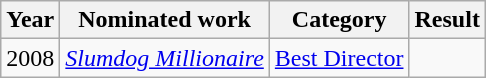<table class="wikitable sortable">
<tr>
<th>Year</th>
<th>Nominated work</th>
<th>Category</th>
<th>Result</th>
</tr>
<tr>
<td>2008</td>
<td><em><a href='#'>Slumdog Millionaire</a></em></td>
<td><a href='#'>Best Director</a></td>
<td></td>
</tr>
</table>
